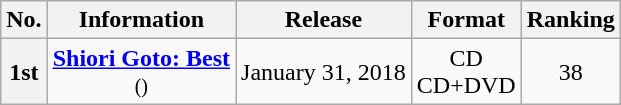<table class="wikitable">
<tr>
<th>No.</th>
<th>Information</th>
<th>Release</th>
<th>Format</th>
<th>Ranking</th>
</tr>
<tr>
<th>1st</th>
<td align="center"><strong><a href='#'>Shiori Goto: Best</a></strong><br><small>()</small></td>
<td align="center">January 31, 2018</td>
<td align="center">CD <br> CD+DVD <br></td>
<td align="center">38</td>
</tr>
</table>
